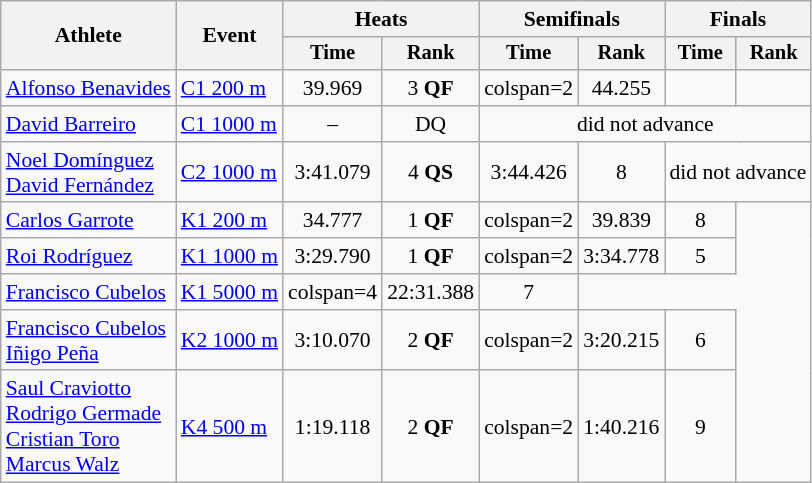<table class="wikitable" style="font-size:90%">
<tr>
<th rowspan="2">Athlete</th>
<th rowspan="2">Event</th>
<th colspan=2>Heats</th>
<th colspan=2>Semifinals</th>
<th colspan=2>Finals</th>
</tr>
<tr style="font-size:95%">
<th>Time</th>
<th>Rank</th>
<th>Time</th>
<th>Rank</th>
<th>Time</th>
<th>Rank</th>
</tr>
<tr align=center>
<td align=left><a href='#'>Alfonso Benavides</a></td>
<td align=left><a href='#'>C1 200 m</a></td>
<td>39.969</td>
<td>3 <strong>QF</strong></td>
<td>colspan=2 </td>
<td>44.255</td>
<td></td>
</tr>
<tr align=center>
<td align=left><a href='#'>David Barreiro</a></td>
<td align=left><a href='#'>C1 1000 m</a></td>
<td>–</td>
<td>DQ</td>
<td colspan=4>did not advance</td>
</tr>
<tr align=center>
<td align=left><a href='#'>Noel Domínguez</a><br><a href='#'>David Fernández</a></td>
<td align=left><a href='#'>C2 1000 m</a></td>
<td>3:41.079</td>
<td>4 <strong>QS</strong></td>
<td>3:44.426</td>
<td>8</td>
<td colspan=2>did not advance</td>
</tr>
<tr align=center>
<td align=left><a href='#'>Carlos Garrote</a></td>
<td align=left><a href='#'>K1 200 m</a></td>
<td>34.777</td>
<td>1 <strong>QF</strong></td>
<td>colspan=2 </td>
<td>39.839</td>
<td>8</td>
</tr>
<tr align=center>
<td align=left><a href='#'>Roi Rodríguez</a></td>
<td align=left><a href='#'>K1 1000 m</a></td>
<td>3:29.790</td>
<td>1 <strong>QF</strong></td>
<td>colspan=2 </td>
<td>3:34.778</td>
<td>5</td>
</tr>
<tr align=center>
<td align=left><a href='#'>Francisco Cubelos</a></td>
<td align=left><a href='#'>K1 5000 m</a></td>
<td>colspan=4 </td>
<td>22:31.388</td>
<td>7</td>
</tr>
<tr align=center>
<td align=left><a href='#'>Francisco Cubelos</a><br><a href='#'>Iñigo Peña</a></td>
<td align=left><a href='#'>K2 1000 m</a></td>
<td>3:10.070</td>
<td>2 <strong>QF</strong></td>
<td>colspan=2 </td>
<td>3:20.215</td>
<td>6</td>
</tr>
<tr align=center>
<td align=left><a href='#'>Saul Craviotto</a><br><a href='#'>Rodrigo Germade</a><br><a href='#'>Cristian Toro</a><br><a href='#'>Marcus Walz</a></td>
<td align=left><a href='#'>K4 500 m</a></td>
<td>1:19.118</td>
<td>2 <strong>QF</strong></td>
<td>colspan=2 </td>
<td>1:40.216</td>
<td>9</td>
</tr>
</table>
